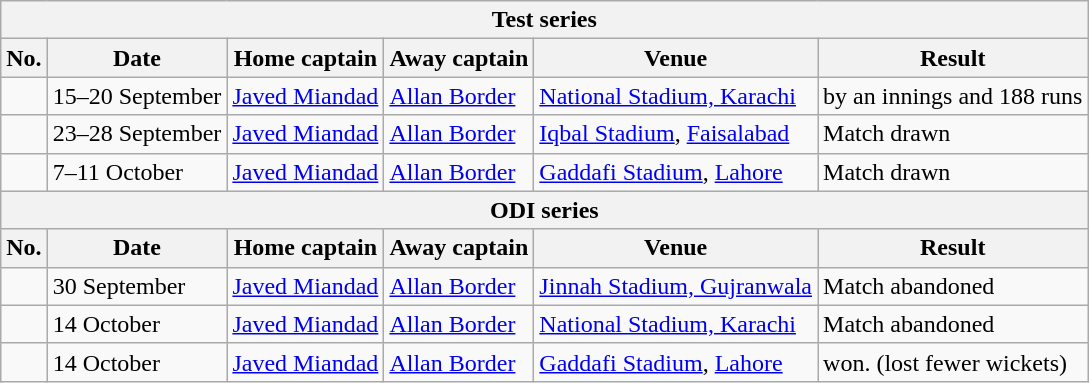<table class="wikitable">
<tr>
<th colspan="9">Test series</th>
</tr>
<tr>
<th>No.</th>
<th>Date</th>
<th>Home captain</th>
<th>Away captain</th>
<th>Venue</th>
<th>Result</th>
</tr>
<tr>
<td></td>
<td>15–20 September</td>
<td><a href='#'>Javed Miandad</a></td>
<td><a href='#'>Allan Border</a></td>
<td><a href='#'>National Stadium, Karachi</a></td>
<td> by an innings and 188 runs</td>
</tr>
<tr>
<td></td>
<td>23–28 September</td>
<td><a href='#'>Javed Miandad</a></td>
<td><a href='#'>Allan Border</a></td>
<td><a href='#'>Iqbal Stadium</a>, <a href='#'>Faisalabad</a></td>
<td>Match drawn</td>
</tr>
<tr>
<td></td>
<td>7–11 October</td>
<td><a href='#'>Javed Miandad</a></td>
<td><a href='#'>Allan Border</a></td>
<td><a href='#'>Gaddafi Stadium</a>, <a href='#'>Lahore</a></td>
<td>Match drawn</td>
</tr>
<tr>
<th colspan="9">ODI series</th>
</tr>
<tr>
<th>No.</th>
<th>Date</th>
<th>Home captain</th>
<th>Away captain</th>
<th>Venue</th>
<th>Result</th>
</tr>
<tr>
<td></td>
<td>30 September</td>
<td><a href='#'>Javed Miandad</a></td>
<td><a href='#'>Allan Border</a></td>
<td><a href='#'>Jinnah Stadium, Gujranwala</a></td>
<td>Match abandoned</td>
</tr>
<tr>
<td></td>
<td>14 October</td>
<td><a href='#'>Javed Miandad</a></td>
<td><a href='#'>Allan Border</a></td>
<td><a href='#'>National Stadium, Karachi</a></td>
<td>Match abandoned</td>
</tr>
<tr>
<td></td>
<td>14 October</td>
<td><a href='#'>Javed Miandad</a></td>
<td><a href='#'>Allan Border</a></td>
<td><a href='#'>Gaddafi Stadium</a>, <a href='#'>Lahore</a></td>
<td> won. (lost fewer wickets)</td>
</tr>
</table>
